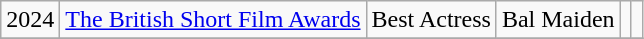<table class= wikitable plainrowheaders’’>
<tr>
<td>2024</td>
<td><a href='#'>The British Short Film Awards</a></td>
<td>Best Actress</td>
<td>Bal Maiden</td>
<td></td>
<td></td>
</tr>
<tr>
</tr>
</table>
